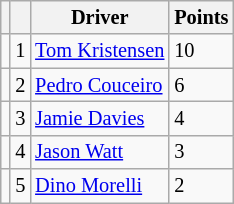<table class="wikitable" style="font-size: 85%;">
<tr>
<th></th>
<th></th>
<th>Driver</th>
<th>Points</th>
</tr>
<tr>
<td align="left"></td>
<td align="center">1</td>
<td> <a href='#'>Tom Kristensen</a></td>
<td>10</td>
</tr>
<tr>
<td align="left"></td>
<td align="center">2</td>
<td> <a href='#'>Pedro Couceiro</a></td>
<td>6</td>
</tr>
<tr>
<td align="left"></td>
<td align="center">3</td>
<td> <a href='#'>Jamie Davies</a></td>
<td>4</td>
</tr>
<tr>
<td align="left"></td>
<td align="center">4</td>
<td> <a href='#'>Jason Watt</a></td>
<td>3</td>
</tr>
<tr>
<td align="left"></td>
<td align="center">5</td>
<td> <a href='#'>Dino Morelli</a></td>
<td>2</td>
</tr>
</table>
